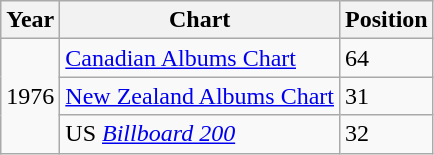<table class="wikitable">
<tr>
<th>Year</th>
<th>Chart</th>
<th>Position</th>
</tr>
<tr>
<td align="left" rowspan="3">1976</td>
<td align="left"><a href='#'>Canadian Albums Chart</a></td>
<td align="left">64</td>
</tr>
<tr>
<td align="left"><a href='#'>New Zealand Albums Chart</a></td>
<td align="left">31</td>
</tr>
<tr>
<td align="left">US <em><a href='#'>Billboard 200</a></em></td>
<td align="left">32</td>
</tr>
</table>
